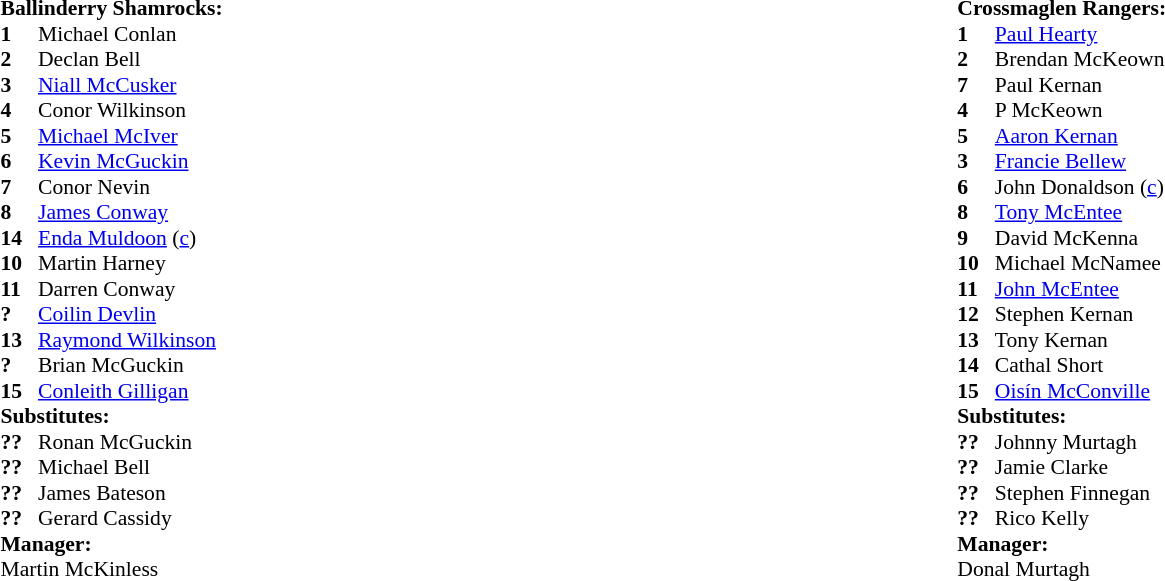<table width="75%">
<tr>
<td valign="top" width="50%"><br><table style="font-size: 90%" cellspacing="0" cellpadding="0">
<tr>
<td colspan="4"><strong>Ballinderry Shamrocks:</strong></td>
</tr>
<tr>
<th width=25></th>
</tr>
<tr>
<td><strong>1</strong></td>
<td>Michael Conlan</td>
</tr>
<tr>
<td><strong>2</strong></td>
<td>Declan Bell</td>
</tr>
<tr>
<td><strong>3</strong></td>
<td><a href='#'>Niall McCusker</a></td>
</tr>
<tr>
<td><strong>4</strong></td>
<td>Conor Wilkinson</td>
<td></td>
</tr>
<tr>
<td><strong>5</strong></td>
<td><a href='#'>Michael McIver</a></td>
</tr>
<tr>
<td><strong>6</strong></td>
<td><a href='#'>Kevin McGuckin</a></td>
<td></td>
</tr>
<tr>
<td><strong>7</strong></td>
<td>Conor Nevin</td>
<td></td>
<td></td>
</tr>
<tr>
<td><strong>8</strong></td>
<td><a href='#'>James Conway</a></td>
<td></td>
</tr>
<tr>
<td><strong>14</strong></td>
<td><a href='#'>Enda Muldoon</a> (<a href='#'>c</a>)</td>
</tr>
<tr>
<td><strong>10</strong></td>
<td>Martin Harney</td>
<td></td>
<td></td>
</tr>
<tr>
<td><strong>11</strong></td>
<td>Darren Conway</td>
</tr>
<tr>
<td><strong>?</strong></td>
<td><a href='#'>Coilin Devlin</a></td>
</tr>
<tr>
<td><strong>13</strong></td>
<td><a href='#'>Raymond Wilkinson</a></td>
</tr>
<tr>
<td><strong>?</strong></td>
<td>Brian McGuckin</td>
<td></td>
<td></td>
</tr>
<tr>
<td><strong>15</strong></td>
<td><a href='#'>Conleith Gilligan</a></td>
<td></td>
<td></td>
</tr>
<tr>
<td colspan=3><strong>Substitutes:</strong></td>
</tr>
<tr>
<td><strong>??</strong></td>
<td>Ronan McGuckin</td>
<td></td>
<td></td>
</tr>
<tr>
<td><strong>??</strong></td>
<td>Michael Bell</td>
<td></td>
<td></td>
</tr>
<tr>
<td><strong>??</strong></td>
<td>James Bateson</td>
<td></td>
<td></td>
</tr>
<tr>
<td><strong>??</strong></td>
<td>Gerard Cassidy</td>
<td></td>
<td></td>
</tr>
<tr>
<td colspan=3><strong>Manager:</strong></td>
</tr>
<tr>
<td colspan=4>Martin McKinless</td>
</tr>
</table>
</td>
<td valign="top" width="50%"><br><table style="font-size: 90%" cellspacing="0" cellpadding="0" align=center>
<tr>
<td colspan="4"><strong>Crossmaglen Rangers:</strong></td>
</tr>
<tr>
<th width=25></th>
</tr>
<tr>
<td><strong>1</strong></td>
<td><a href='#'>Paul Hearty</a></td>
</tr>
<tr>
<td><strong>2</strong></td>
<td>Brendan McKeown</td>
</tr>
<tr>
<td><strong>7</strong></td>
<td>Paul Kernan</td>
</tr>
<tr>
<td><strong>4</strong></td>
<td>P McKeown</td>
</tr>
<tr>
<td><strong>5</strong></td>
<td><a href='#'>Aaron Kernan</a></td>
<td></td>
</tr>
<tr>
<td><strong>3</strong></td>
<td><a href='#'>Francie Bellew</a></td>
<td></td>
<td></td>
</tr>
<tr>
<td><strong>6</strong></td>
<td>John Donaldson (<a href='#'>c</a>)</td>
</tr>
<tr>
<td><strong>8</strong></td>
<td><a href='#'>Tony McEntee</a></td>
</tr>
<tr>
<td><strong>9</strong></td>
<td>David McKenna</td>
</tr>
<tr>
<td><strong>10</strong></td>
<td>Michael McNamee</td>
<td></td>
</tr>
<tr>
<td><strong>11</strong></td>
<td><a href='#'>John McEntee</a></td>
<td></td>
</tr>
<tr>
<td><strong>12</strong></td>
<td>Stephen Kernan</td>
<td></td>
<td></td>
</tr>
<tr>
<td><strong>13</strong></td>
<td>Tony Kernan</td>
<td></td>
<td></td>
</tr>
<tr>
<td><strong>14</strong></td>
<td>Cathal Short</td>
<td></td>
<td></td>
</tr>
<tr>
<td><strong>15</strong></td>
<td><a href='#'>Oisín McConville</a></td>
</tr>
<tr>
<td colspan=3><strong>Substitutes:</strong></td>
</tr>
<tr>
<td><strong>??</strong></td>
<td>Johnny Murtagh</td>
<td></td>
<td></td>
</tr>
<tr>
<td><strong>??</strong></td>
<td>Jamie Clarke</td>
<td></td>
<td></td>
</tr>
<tr>
<td><strong>??</strong></td>
<td>Stephen Finnegan</td>
<td></td>
<td></td>
</tr>
<tr>
<td><strong>??</strong></td>
<td>Rico Kelly</td>
<td></td>
<td></td>
</tr>
<tr>
<td colspan=3><strong>Manager:</strong></td>
</tr>
<tr>
<td colspan=4>Donal Murtagh</td>
</tr>
</table>
</td>
</tr>
</table>
